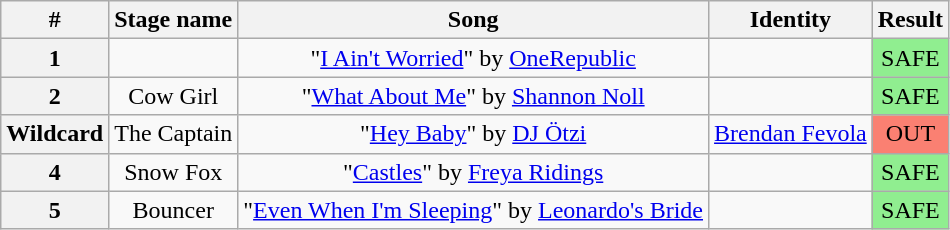<table class="wikitable plainrowheaders" style="text-align: center;">
<tr>
<th>#</th>
<th>Stage name</th>
<th>Song</th>
<th>Identity</th>
<th>Result</th>
</tr>
<tr>
<th>1</th>
<td></td>
<td>"<a href='#'>I Ain't Worried</a>" by <a href='#'>OneRepublic</a></td>
<td></td>
<td bgcolor=lightgreen>SAFE</td>
</tr>
<tr>
<th>2</th>
<td>Cow Girl</td>
<td>"<a href='#'>What About Me</a>" by <a href='#'>Shannon Noll</a></td>
<td></td>
<td bgcolor=lightgreen>SAFE</td>
</tr>
<tr>
<th>Wildcard</th>
<td>The Captain</td>
<td>"<a href='#'>Hey Baby</a>" by <a href='#'>DJ Ötzi</a></td>
<td><a href='#'>Brendan Fevola</a></td>
<td bgcolor=salmon>OUT</td>
</tr>
<tr>
<th>4</th>
<td>Snow Fox</td>
<td>"<a href='#'>Castles</a>" by <a href='#'>Freya Ridings</a></td>
<td></td>
<td bgcolor=lightgreen>SAFE</td>
</tr>
<tr>
<th>5</th>
<td>Bouncer</td>
<td>"<a href='#'>Even When I'm Sleeping</a>" by <a href='#'>Leonardo's Bride</a></td>
<td></td>
<td bgcolor=lightgreen>SAFE</td>
</tr>
</table>
